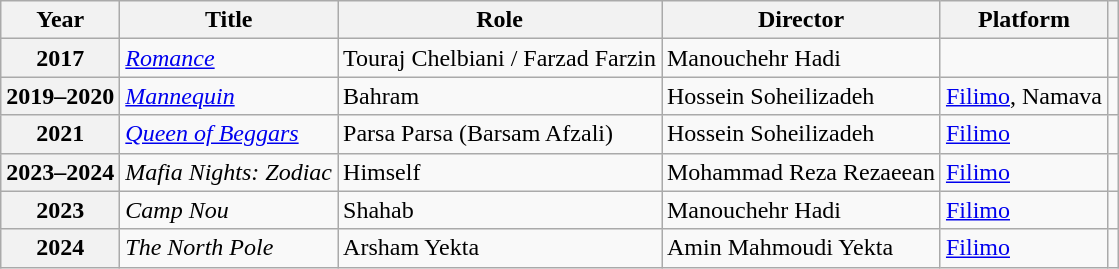<table class="wikitable plainrowheaders sortable"  style=font-size:100%>
<tr>
<th scope="col">Year</th>
<th scope="col">Title</th>
<th scope="col">Role</th>
<th scope="col">Director</th>
<th scope="col" class="unsortable">Platform</th>
<th scope="col" class="unsortable"></th>
</tr>
<tr>
<th scope=row>2017</th>
<td><em><a href='#'>Romance</a></em></td>
<td>Touraj Chelbiani / Farzad Farzin</td>
<td>Manouchehr Hadi</td>
<td></td>
<td></td>
</tr>
<tr>
<th scope=row>2019–2020</th>
<td><em><a href='#'>Mannequin</a></em></td>
<td>Bahram</td>
<td>Hossein Soheilizadeh</td>
<td><a href='#'>Filimo</a>, Namava</td>
<td></td>
</tr>
<tr>
<th scope=row>2021</th>
<td><em><a href='#'>Queen of Beggars</a></em></td>
<td>Parsa Parsa (Barsam Afzali)</td>
<td>Hossein Soheilizadeh</td>
<td><a href='#'>Filimo</a></td>
<td></td>
</tr>
<tr>
<th scope=row>2023–2024</th>
<td><em>Mafia Nights: Zodiac</em></td>
<td>Himself</td>
<td>Mohammad Reza Rezaeean</td>
<td><a href='#'>Filimo</a></td>
<td></td>
</tr>
<tr>
<th scope=row>2023</th>
<td><em>Camp Nou</em></td>
<td>Shahab</td>
<td>Manouchehr Hadi</td>
<td><a href='#'>Filimo</a></td>
<td></td>
</tr>
<tr>
<th scope=row>2024</th>
<td><em>The North Pole</em></td>
<td>Arsham Yekta</td>
<td>Amin Mahmoudi Yekta</td>
<td><a href='#'>Filimo</a></td>
<td></td>
</tr>
</table>
